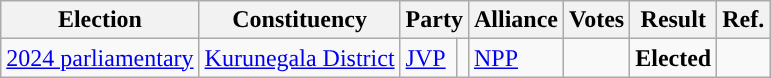<table class="wikitable" style="text-align:left;">
<tr>
<th scope=col>Election</th>
<th scope=col>Constituency</th>
<th scope=col colspan="2">Party</th>
<th scope=col>Alliance</th>
<th scope=col>Votes</th>
<th scope=col>Result</th>
<th scope=col>Ref.</th>
</tr>
<tr>
<td><a href='#'>2024 parliamentary</a></td>
<td><a href='#'>Kurunegala District</a></td>
<td><a href='#'>JVP</a></td>
<td rowspan="8" style="background:"></td>
<td><a href='#'>NPP</a></td>
<td align=right></td>
<td><strong>Elected</strong></td>
<td></td>
</tr>
</table>
